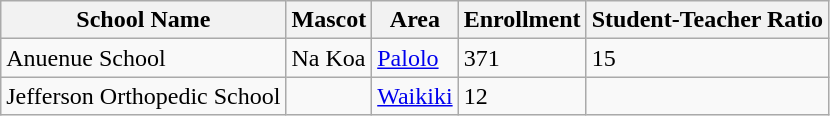<table class="wikitable">
<tr>
<th>School Name</th>
<th>Mascot</th>
<th>Area</th>
<th>Enrollment</th>
<th>Student-Teacher Ratio</th>
</tr>
<tr>
<td>Anuenue School</td>
<td>Na Koa</td>
<td><a href='#'>Palolo</a></td>
<td>371</td>
<td>15</td>
</tr>
<tr>
<td>Jefferson Orthopedic School</td>
<td></td>
<td><a href='#'>Waikiki</a></td>
<td>12</td>
<td></td>
</tr>
</table>
